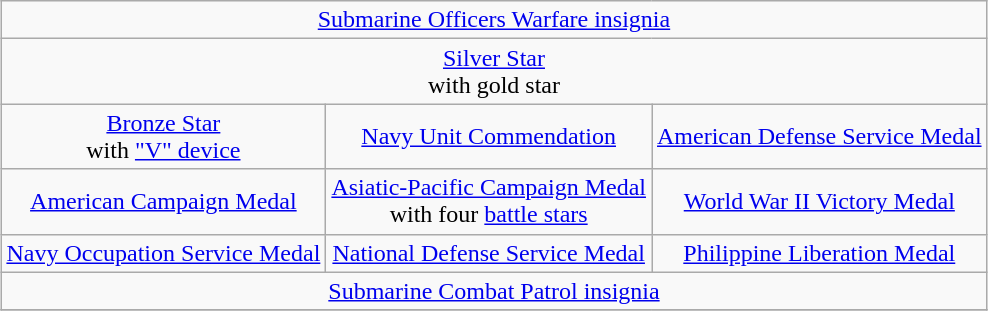<table class="wikitable" style="margin:1em auto; text-align:center;">
<tr>
<td colspan=5><a href='#'>Submarine Officers Warfare insignia</a></td>
</tr>
<tr>
<td colspan="3"><a href='#'>Silver Star</a> <br>with gold star</td>
</tr>
<tr>
<td><a href='#'>Bronze Star</a> <br>with <a href='#'>"V" device</a></td>
<td><a href='#'>Navy Unit Commendation</a></td>
<td><a href='#'>American Defense Service Medal</a></td>
</tr>
<tr>
<td><a href='#'>American Campaign Medal</a></td>
<td><a href='#'>Asiatic-Pacific Campaign Medal</a><br>with four <a href='#'>battle stars</a></td>
<td><a href='#'>World War II Victory Medal</a></td>
</tr>
<tr>
<td><a href='#'>Navy Occupation Service Medal</a></td>
<td><a href='#'>National Defense Service Medal</a></td>
<td><a href='#'>Philippine Liberation Medal</a></td>
</tr>
<tr>
<td colspan="3"><a href='#'>Submarine Combat Patrol insignia</a></td>
</tr>
<tr>
</tr>
</table>
